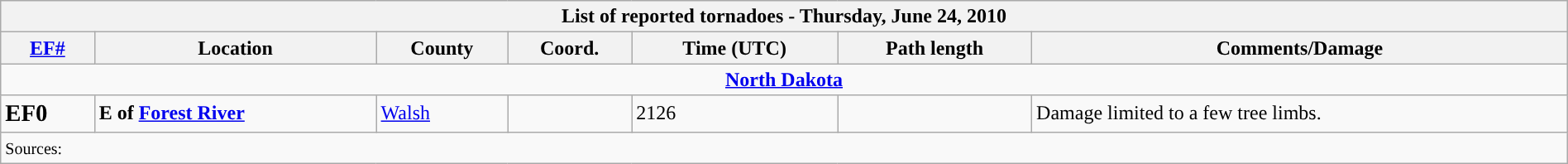<table class="wikitable collapsible" width="100%">
<tr>
<th colspan="7">List of reported tornadoes - Thursday, June 24, 2010</th>
</tr>
<tr>
<th><a href='#'>EF#</a></th>
<th>Location</th>
<th>County</th>
<th>Coord.</th>
<th>Time (UTC)</th>
<th>Path length</th>
<th>Comments/Damage</th>
</tr>
<tr>
<td colspan="7" align=center><strong><a href='#'>North Dakota</a></strong></td>
</tr>
<tr>
<td><big><strong>EF0</strong></big></td>
<td><strong>E of <a href='#'>Forest River</a></strong></td>
<td><a href='#'>Walsh</a></td>
<td></td>
<td>2126</td>
<td></td>
<td>Damage limited to a few tree limbs.</td>
</tr>
<tr>
<td colspan="7"><small>Sources: </small></td>
</tr>
</table>
